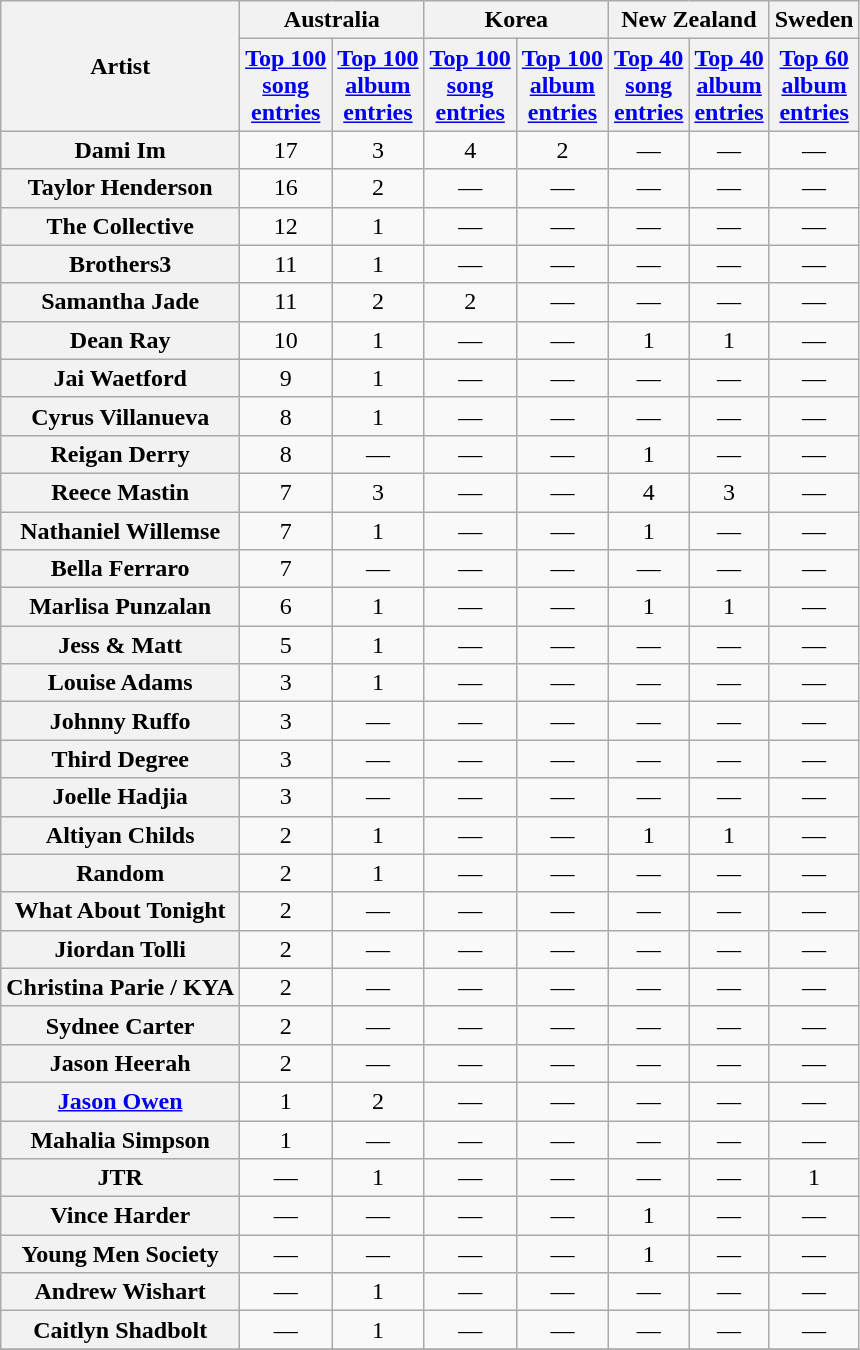<table class="wikitable plainrowheaders" style="text-align:center;">
<tr>
<th scope="col" rowspan="2">Artist</th>
<th scope="col" colspan="2">Australia</th>
<th scope="col" colspan="2">Korea</th>
<th scope="col" colspan="2">New Zealand</th>
<th scope="col" colspan="1">Sweden</th>
</tr>
<tr>
<th scope="col"><a href='#'>Top 100<br>song<br>entries</a></th>
<th scope="col"><a href='#'>Top 100<br>album<br>entries</a></th>
<th scope="col"><a href='#'>Top 100<br>song<br>entries</a></th>
<th scope="col"><a href='#'>Top 100<br>album<br>entries</a></th>
<th scope="col"><a href='#'>Top 40<br>song<br>entries</a></th>
<th scope="col"><a href='#'>Top 40<br>album<br>entries</a></th>
<th scope="col"><a href='#'>Top 60<br>album<br>entries</a></th>
</tr>
<tr>
<th scope="row">Dami Im</th>
<td>17</td>
<td>3</td>
<td>4</td>
<td>2</td>
<td>—</td>
<td>—</td>
<td>—</td>
</tr>
<tr>
<th scope="row">Taylor Henderson</th>
<td>16</td>
<td>2</td>
<td>—</td>
<td>—</td>
<td>—</td>
<td>—</td>
<td>—</td>
</tr>
<tr>
<th scope="row">The Collective</th>
<td>12</td>
<td>1</td>
<td>—</td>
<td>—</td>
<td>—</td>
<td>—</td>
<td>—</td>
</tr>
<tr>
<th scope="row">Brothers3</th>
<td>11</td>
<td>1</td>
<td>—</td>
<td>—</td>
<td>—</td>
<td>—</td>
<td>—</td>
</tr>
<tr>
<th scope="row">Samantha Jade</th>
<td>11</td>
<td>2</td>
<td>2</td>
<td>—</td>
<td>—</td>
<td>—</td>
<td>—</td>
</tr>
<tr>
<th scope="row">Dean Ray</th>
<td>10</td>
<td>1</td>
<td>—</td>
<td>—</td>
<td>1</td>
<td>1</td>
<td>—</td>
</tr>
<tr>
<th scope="row">Jai Waetford</th>
<td>9</td>
<td>1</td>
<td>—</td>
<td>—</td>
<td>—</td>
<td>—</td>
<td>—</td>
</tr>
<tr>
<th scope="row">Cyrus Villanueva</th>
<td>8</td>
<td>1</td>
<td>—</td>
<td>—</td>
<td>—</td>
<td>—</td>
<td>—</td>
</tr>
<tr>
<th scope="row">Reigan Derry</th>
<td>8</td>
<td>—</td>
<td>—</td>
<td>—</td>
<td>1</td>
<td>—</td>
<td>—</td>
</tr>
<tr>
<th scope="row">Reece Mastin</th>
<td>7</td>
<td>3</td>
<td>—</td>
<td>—</td>
<td>4</td>
<td>3</td>
<td>—</td>
</tr>
<tr>
<th scope="row">Nathaniel Willemse</th>
<td>7</td>
<td>1</td>
<td>—</td>
<td>—</td>
<td>1</td>
<td>—</td>
<td>—</td>
</tr>
<tr>
<th scope="row">Bella Ferraro</th>
<td>7</td>
<td>—</td>
<td>—</td>
<td>—</td>
<td>—</td>
<td>—</td>
<td>—</td>
</tr>
<tr>
<th scope="row">Marlisa Punzalan</th>
<td>6</td>
<td>1</td>
<td>—</td>
<td>—</td>
<td>1</td>
<td>1</td>
<td>—</td>
</tr>
<tr>
<th scope="row">Jess & Matt</th>
<td>5</td>
<td>1</td>
<td>—</td>
<td>—</td>
<td>—</td>
<td>—</td>
<td>—</td>
</tr>
<tr>
<th scope="row">Louise Adams</th>
<td>3</td>
<td>1</td>
<td>—</td>
<td>—</td>
<td>—</td>
<td>—</td>
<td>—</td>
</tr>
<tr>
<th scope="row">Johnny Ruffo</th>
<td>3</td>
<td>—</td>
<td>—</td>
<td>—</td>
<td>—</td>
<td>—</td>
<td>—</td>
</tr>
<tr>
<th scope="row">Third Degree</th>
<td>3</td>
<td>—</td>
<td>—</td>
<td>—</td>
<td>—</td>
<td>—</td>
<td>—</td>
</tr>
<tr>
<th scope="row">Joelle Hadjia</th>
<td>3</td>
<td>—</td>
<td>—</td>
<td>—</td>
<td>—</td>
<td>—</td>
<td>—</td>
</tr>
<tr>
<th scope="row">Altiyan Childs</th>
<td>2</td>
<td>1</td>
<td>—</td>
<td>—</td>
<td>1</td>
<td>1</td>
<td>—</td>
</tr>
<tr>
<th scope="row">Random</th>
<td>2</td>
<td>1</td>
<td>—</td>
<td>—</td>
<td>—</td>
<td>—</td>
<td>—</td>
</tr>
<tr>
<th scope="row">What About Tonight</th>
<td>2</td>
<td>—</td>
<td>—</td>
<td>—</td>
<td>—</td>
<td>—</td>
<td>—</td>
</tr>
<tr>
<th scope="row">Jiordan Tolli</th>
<td>2</td>
<td>—</td>
<td>—</td>
<td>—</td>
<td>—</td>
<td>—</td>
<td>—</td>
</tr>
<tr>
<th scope="row">Christina Parie / KYA</th>
<td>2</td>
<td>—</td>
<td>—</td>
<td>—</td>
<td>—</td>
<td>—</td>
<td>—</td>
</tr>
<tr>
<th scope="row">Sydnee Carter</th>
<td>2</td>
<td>—</td>
<td>—</td>
<td>—</td>
<td>—</td>
<td>—</td>
<td>—</td>
</tr>
<tr>
<th scope="row">Jason Heerah</th>
<td>2</td>
<td>—</td>
<td>—</td>
<td>—</td>
<td>—</td>
<td>—</td>
<td>—</td>
</tr>
<tr>
<th scope="row"><a href='#'>Jason Owen</a></th>
<td>1</td>
<td>2</td>
<td>—</td>
<td>—</td>
<td>—</td>
<td>—</td>
<td>—</td>
</tr>
<tr>
<th scope="row">Mahalia Simpson</th>
<td>1</td>
<td>—</td>
<td>—</td>
<td>—</td>
<td>—</td>
<td>—</td>
<td>—</td>
</tr>
<tr>
<th scope="row">JTR</th>
<td>—</td>
<td>1</td>
<td>—</td>
<td>—</td>
<td>—</td>
<td>—</td>
<td>1</td>
</tr>
<tr>
<th scope="row">Vince Harder</th>
<td>—</td>
<td>—</td>
<td>—</td>
<td>—</td>
<td>1</td>
<td>—</td>
<td>—</td>
</tr>
<tr>
<th scope="row">Young Men Society</th>
<td>—</td>
<td>—</td>
<td>—</td>
<td>—</td>
<td>1</td>
<td>—</td>
<td>—</td>
</tr>
<tr>
<th scope="row">Andrew Wishart</th>
<td>—</td>
<td>1</td>
<td>—</td>
<td>—</td>
<td>—</td>
<td>—</td>
<td>—</td>
</tr>
<tr>
<th scope="row">Caitlyn Shadbolt</th>
<td>—</td>
<td>1</td>
<td>—</td>
<td>—</td>
<td>—</td>
<td>—</td>
<td>—</td>
</tr>
<tr>
</tr>
</table>
